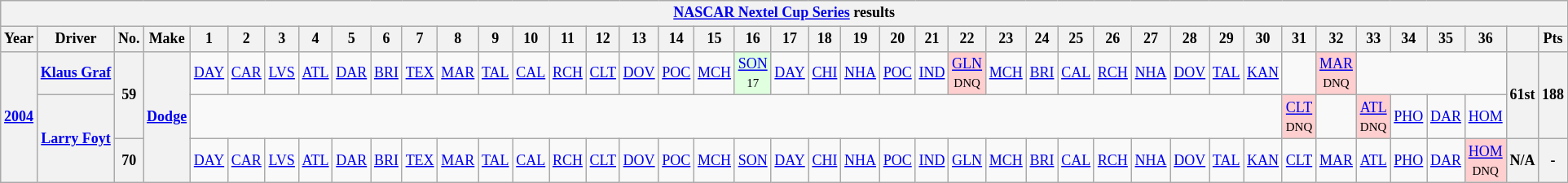<table class="wikitable" style="text-align:center; font-size:75%">
<tr>
<th colspan=45><a href='#'>NASCAR Nextel Cup Series</a> results</th>
</tr>
<tr>
<th>Year</th>
<th>Driver</th>
<th>No.</th>
<th>Make</th>
<th>1</th>
<th>2</th>
<th>3</th>
<th>4</th>
<th>5</th>
<th>6</th>
<th>7</th>
<th>8</th>
<th>9</th>
<th>10</th>
<th>11</th>
<th>12</th>
<th>13</th>
<th>14</th>
<th>15</th>
<th>16</th>
<th>17</th>
<th>18</th>
<th>19</th>
<th>20</th>
<th>21</th>
<th>22</th>
<th>23</th>
<th>24</th>
<th>25</th>
<th>26</th>
<th>27</th>
<th>28</th>
<th>29</th>
<th>30</th>
<th>31</th>
<th>32</th>
<th>33</th>
<th>34</th>
<th>35</th>
<th>36</th>
<th></th>
<th>Pts</th>
</tr>
<tr>
<th rowspan=3><a href='#'>2004</a></th>
<th nowrap><a href='#'>Klaus Graf</a></th>
<th rowspan=2>59</th>
<th rowspan=3><a href='#'>Dodge</a></th>
<td><a href='#'>DAY</a></td>
<td><a href='#'>CAR</a></td>
<td><a href='#'>LVS</a></td>
<td><a href='#'>ATL</a></td>
<td><a href='#'>DAR</a></td>
<td><a href='#'>BRI</a></td>
<td><a href='#'>TEX</a></td>
<td><a href='#'>MAR</a></td>
<td><a href='#'>TAL</a></td>
<td><a href='#'>CAL</a></td>
<td><a href='#'>RCH</a></td>
<td><a href='#'>CLT</a></td>
<td><a href='#'>DOV</a></td>
<td><a href='#'>POC</a></td>
<td><a href='#'>MCH</a></td>
<td style="background:#DFFFDF;"><a href='#'>SON</a><br><small>17</small></td>
<td><a href='#'>DAY</a></td>
<td><a href='#'>CHI</a></td>
<td><a href='#'>NHA</a></td>
<td><a href='#'>POC</a></td>
<td><a href='#'>IND</a></td>
<td style="background:#FFCFCF;"><a href='#'>GLN</a><br><small>DNQ</small></td>
<td><a href='#'>MCH</a></td>
<td><a href='#'>BRI</a></td>
<td><a href='#'>CAL</a></td>
<td><a href='#'>RCH</a></td>
<td><a href='#'>NHA</a></td>
<td><a href='#'>DOV</a></td>
<td><a href='#'>TAL</a></td>
<td><a href='#'>KAN</a></td>
<td colspan=1></td>
<td style="background:#FFCFCF;"><a href='#'>MAR</a><br><small>DNQ</small></td>
<td colspan=4></td>
<th rowspan=2>61st</th>
<th rowspan=2>188</th>
</tr>
<tr>
<th rowspan=2><a href='#'>Larry Foyt</a></th>
<td colspan=30></td>
<td style="background:#FFCFCF;"><a href='#'>CLT</a><br><small>DNQ</small></td>
<td colspan=1></td>
<td style="background:#FFCFCF;"><a href='#'>ATL</a><br><small>DNQ</small></td>
<td><a href='#'>PHO</a></td>
<td><a href='#'>DAR</a></td>
<td><a href='#'>HOM</a></td>
</tr>
<tr>
<th>70</th>
<td><a href='#'>DAY</a></td>
<td><a href='#'>CAR</a></td>
<td><a href='#'>LVS</a></td>
<td><a href='#'>ATL</a></td>
<td><a href='#'>DAR</a></td>
<td><a href='#'>BRI</a></td>
<td><a href='#'>TEX</a></td>
<td><a href='#'>MAR</a></td>
<td><a href='#'>TAL</a></td>
<td><a href='#'>CAL</a></td>
<td><a href='#'>RCH</a></td>
<td><a href='#'>CLT</a></td>
<td><a href='#'>DOV</a></td>
<td><a href='#'>POC</a></td>
<td><a href='#'>MCH</a></td>
<td><a href='#'>SON</a></td>
<td><a href='#'>DAY</a></td>
<td><a href='#'>CHI</a></td>
<td><a href='#'>NHA</a></td>
<td><a href='#'>POC</a></td>
<td><a href='#'>IND</a></td>
<td><a href='#'>GLN</a></td>
<td><a href='#'>MCH</a></td>
<td><a href='#'>BRI</a></td>
<td><a href='#'>CAL</a></td>
<td><a href='#'>RCH</a></td>
<td><a href='#'>NHA</a></td>
<td><a href='#'>DOV</a></td>
<td><a href='#'>TAL</a></td>
<td><a href='#'>KAN</a></td>
<td><a href='#'>CLT</a></td>
<td><a href='#'>MAR</a></td>
<td><a href='#'>ATL</a></td>
<td><a href='#'>PHO</a></td>
<td><a href='#'>DAR</a></td>
<td style="background:#FFCFCF;"><a href='#'>HOM</a><br><small>DNQ</small></td>
<th>N/A</th>
<th>-</th>
</tr>
</table>
